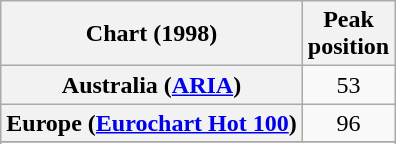<table class="wikitable sortable plainrowheaders" style="text-align:center">
<tr>
<th>Chart (1998)</th>
<th>Peak<br>position</th>
</tr>
<tr>
<th scope="row">Australia (<a href='#'>ARIA</a>)</th>
<td>53</td>
</tr>
<tr>
<th scope="row">Europe (<a href='#'>Eurochart Hot 100</a>)</th>
<td>96</td>
</tr>
<tr>
</tr>
<tr>
</tr>
</table>
